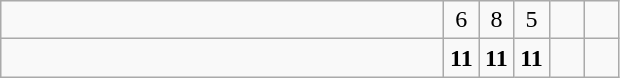<table class="wikitable">
<tr>
<td style="width:18em"></td>
<td align=center style="width:1em">6</td>
<td align=center style="width:1em">8</td>
<td align=center style="width:1em">5</td>
<td align=center style="width:1em"></td>
<td align=center style="width:1em"></td>
</tr>
<tr>
<td style="width:18em"><strong></strong></td>
<td align=center style="width:1em"><strong>11</strong></td>
<td align=center style="width:1em"><strong>11</strong></td>
<td align=center style="width:1em"><strong>11</strong></td>
<td align=center style="width:1em"></td>
<td align=center style="width:1em"></td>
</tr>
</table>
